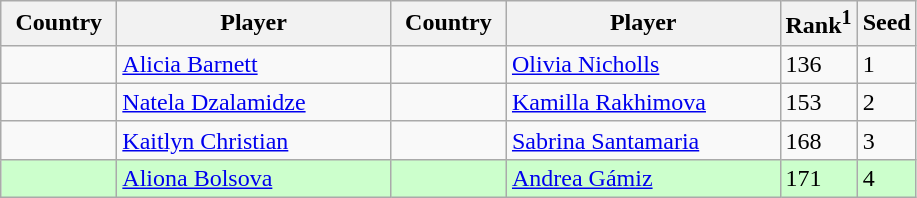<table class="sortable wikitable">
<tr>
<th width="70">Country</th>
<th width="175">Player</th>
<th width="70">Country</th>
<th width="175">Player</th>
<th>Rank<sup>1</sup></th>
<th>Seed</th>
</tr>
<tr>
<td></td>
<td><a href='#'>Alicia Barnett</a></td>
<td></td>
<td><a href='#'>Olivia Nicholls</a></td>
<td>136</td>
<td>1</td>
</tr>
<tr>
<td></td>
<td><a href='#'>Natela Dzalamidze</a></td>
<td></td>
<td><a href='#'>Kamilla Rakhimova</a></td>
<td>153</td>
<td>2</td>
</tr>
<tr>
<td></td>
<td><a href='#'>Kaitlyn Christian</a></td>
<td></td>
<td><a href='#'>Sabrina Santamaria</a></td>
<td>168</td>
<td>3</td>
</tr>
<tr style="background:#cfc;">
<td></td>
<td><a href='#'>Aliona Bolsova</a></td>
<td></td>
<td><a href='#'>Andrea Gámiz</a></td>
<td>171</td>
<td>4</td>
</tr>
</table>
